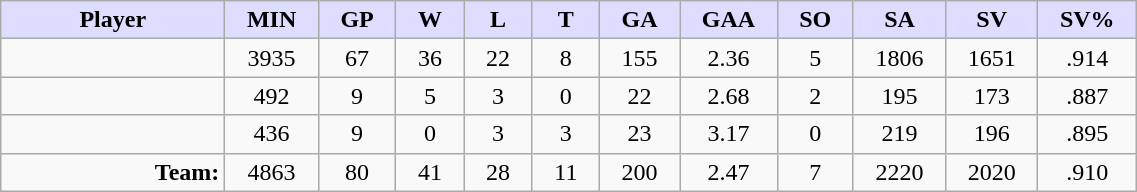<table style="width:60%;" class="wikitable sortable">
<tr>
<th style="background:#ddf; width:10%;">Player</th>
<th style="width:3%; background:#ddf;" title="Minutes played">MIN</th>
<th style="width:3%; background:#ddf;" title="Games played in">GP</th>
<th style="width:3%; background:#ddf;" title="Games played in">W</th>
<th style="width:3%; background:#ddf;" title="Games played in">L</th>
<th style="width:3%; background:#ddf;" title="Ties">T</th>
<th style="width:3%; background:#ddf;" title="Goals against">GA</th>
<th style="width:3%; background:#ddf;" title="Goals against average">GAA</th>
<th style="width:3%; background:#ddf;" title="Shut-outs">SO</th>
<th style="width:3%; background:#ddf;" title="Shots against">SA</th>
<th style="width:3%; background:#ddf;" title="Shots saved">SV</th>
<th style="width:3%; background:#ddf;" title="Save percentage">SV%</th>
</tr>
<tr style="text-align:center;">
<td style="text-align:right;"></td>
<td>3935</td>
<td>67</td>
<td>36</td>
<td>22</td>
<td>8</td>
<td>155</td>
<td>2.36</td>
<td>5</td>
<td>1806</td>
<td>1651</td>
<td>.914</td>
</tr>
<tr style="text-align:center;">
<td style="text-align:right;"></td>
<td>492</td>
<td>9</td>
<td>5</td>
<td>3</td>
<td>0</td>
<td>22</td>
<td>2.68</td>
<td>2</td>
<td>195</td>
<td>173</td>
<td>.887</td>
</tr>
<tr style="text-align:center;">
<td style="text-align:right;"></td>
<td>436</td>
<td>9</td>
<td>0</td>
<td>3</td>
<td>3</td>
<td>23</td>
<td>3.17</td>
<td>0</td>
<td>219</td>
<td>196</td>
<td>.895</td>
</tr>
<tr style="text-align:center;">
<td style="text-align:right;"><strong>Team:</strong></td>
<td>4863</td>
<td>80</td>
<td>41</td>
<td>28</td>
<td>11</td>
<td>200</td>
<td>2.47</td>
<td>7</td>
<td>2220</td>
<td>2020</td>
<td>.910</td>
</tr>
</table>
